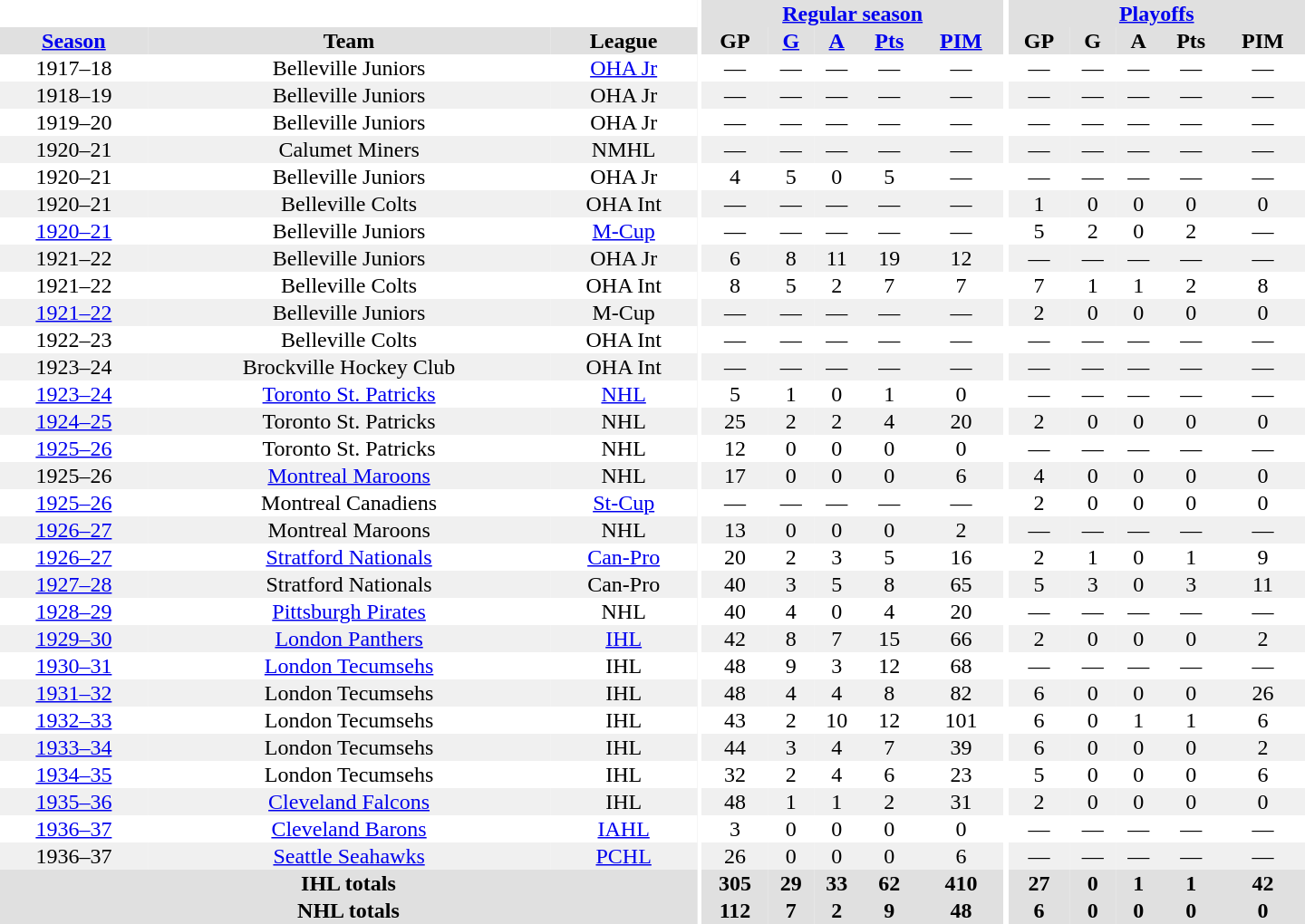<table border="0" cellpadding="1" cellspacing="0" style="text-align:center; width:60em">
<tr bgcolor="#e0e0e0">
<th colspan="3" bgcolor="#ffffff"></th>
<th rowspan="100" bgcolor="#ffffff"></th>
<th colspan="5"><a href='#'>Regular season</a></th>
<th rowspan="100" bgcolor="#ffffff"></th>
<th colspan="5"><a href='#'>Playoffs</a></th>
</tr>
<tr bgcolor="#e0e0e0">
<th><a href='#'>Season</a></th>
<th>Team</th>
<th>League</th>
<th>GP</th>
<th><a href='#'>G</a></th>
<th><a href='#'>A</a></th>
<th><a href='#'>Pts</a></th>
<th><a href='#'>PIM</a></th>
<th>GP</th>
<th>G</th>
<th>A</th>
<th>Pts</th>
<th>PIM</th>
</tr>
<tr>
<td>1917–18</td>
<td>Belleville Juniors</td>
<td><a href='#'>OHA Jr</a></td>
<td>—</td>
<td>—</td>
<td>—</td>
<td>—</td>
<td>—</td>
<td>—</td>
<td>—</td>
<td>—</td>
<td>—</td>
<td>—</td>
</tr>
<tr bgcolor="#f0f0f0">
<td>1918–19</td>
<td>Belleville Juniors</td>
<td>OHA Jr</td>
<td>—</td>
<td>—</td>
<td>—</td>
<td>—</td>
<td>—</td>
<td>—</td>
<td>—</td>
<td>—</td>
<td>—</td>
<td>—</td>
</tr>
<tr>
<td>1919–20</td>
<td>Belleville Juniors</td>
<td>OHA Jr</td>
<td>—</td>
<td>—</td>
<td>—</td>
<td>—</td>
<td>—</td>
<td>—</td>
<td>—</td>
<td>—</td>
<td>—</td>
<td>—</td>
</tr>
<tr bgcolor="#f0f0f0">
<td>1920–21</td>
<td>Calumet Miners</td>
<td>NMHL</td>
<td>—</td>
<td>—</td>
<td>—</td>
<td>—</td>
<td>—</td>
<td>—</td>
<td>—</td>
<td>—</td>
<td>—</td>
<td>—</td>
</tr>
<tr>
<td>1920–21</td>
<td>Belleville Juniors</td>
<td>OHA Jr</td>
<td>4</td>
<td>5</td>
<td>0</td>
<td>5</td>
<td>—</td>
<td>—</td>
<td>—</td>
<td>—</td>
<td>—</td>
<td>—</td>
</tr>
<tr bgcolor="#f0f0f0">
<td>1920–21</td>
<td>Belleville Colts</td>
<td>OHA Int</td>
<td>—</td>
<td>—</td>
<td>—</td>
<td>—</td>
<td>—</td>
<td>1</td>
<td>0</td>
<td>0</td>
<td>0</td>
<td>0</td>
</tr>
<tr>
<td><a href='#'>1920–21</a></td>
<td>Belleville Juniors</td>
<td><a href='#'>M-Cup</a></td>
<td>—</td>
<td>—</td>
<td>—</td>
<td>—</td>
<td>—</td>
<td>5</td>
<td>2</td>
<td>0</td>
<td>2</td>
<td>—</td>
</tr>
<tr bgcolor="#f0f0f0">
<td>1921–22</td>
<td>Belleville Juniors</td>
<td>OHA Jr</td>
<td>6</td>
<td>8</td>
<td>11</td>
<td>19</td>
<td>12</td>
<td>—</td>
<td>—</td>
<td>—</td>
<td>—</td>
<td>—</td>
</tr>
<tr>
<td>1921–22</td>
<td>Belleville Colts</td>
<td>OHA Int</td>
<td>8</td>
<td>5</td>
<td>2</td>
<td>7</td>
<td>7</td>
<td>7</td>
<td>1</td>
<td>1</td>
<td>2</td>
<td>8</td>
</tr>
<tr bgcolor="#f0f0f0">
<td><a href='#'>1921–22</a></td>
<td>Belleville Juniors</td>
<td>M-Cup</td>
<td>—</td>
<td>—</td>
<td>—</td>
<td>—</td>
<td>—</td>
<td>2</td>
<td>0</td>
<td>0</td>
<td>0</td>
<td>0</td>
</tr>
<tr>
<td>1922–23</td>
<td>Belleville Colts</td>
<td>OHA Int</td>
<td>—</td>
<td>—</td>
<td>—</td>
<td>—</td>
<td>—</td>
<td>—</td>
<td>—</td>
<td>—</td>
<td>—</td>
<td>—</td>
</tr>
<tr bgcolor="#f0f0f0">
<td>1923–24</td>
<td>Brockville Hockey Club</td>
<td>OHA Int</td>
<td>—</td>
<td>—</td>
<td>—</td>
<td>—</td>
<td>—</td>
<td>—</td>
<td>—</td>
<td>—</td>
<td>—</td>
<td>—</td>
</tr>
<tr>
<td><a href='#'>1923–24</a></td>
<td><a href='#'>Toronto St. Patricks</a></td>
<td><a href='#'>NHL</a></td>
<td>5</td>
<td>1</td>
<td>0</td>
<td>1</td>
<td>0</td>
<td>—</td>
<td>—</td>
<td>—</td>
<td>—</td>
<td>—</td>
</tr>
<tr bgcolor="#f0f0f0">
<td><a href='#'>1924–25</a></td>
<td>Toronto St. Patricks</td>
<td>NHL</td>
<td>25</td>
<td>2</td>
<td>2</td>
<td>4</td>
<td>20</td>
<td>2</td>
<td>0</td>
<td>0</td>
<td>0</td>
<td>0</td>
</tr>
<tr>
<td><a href='#'>1925–26</a></td>
<td>Toronto St. Patricks</td>
<td>NHL</td>
<td>12</td>
<td>0</td>
<td>0</td>
<td>0</td>
<td>0</td>
<td>—</td>
<td>—</td>
<td>—</td>
<td>—</td>
<td>—</td>
</tr>
<tr bgcolor="#f0f0f0">
<td>1925–26</td>
<td><a href='#'>Montreal Maroons</a></td>
<td>NHL</td>
<td>17</td>
<td>0</td>
<td>0</td>
<td>0</td>
<td>6</td>
<td>4</td>
<td>0</td>
<td>0</td>
<td>0</td>
<td>0</td>
</tr>
<tr>
<td><a href='#'>1925–26</a></td>
<td>Montreal Canadiens</td>
<td><a href='#'>St-Cup</a></td>
<td>—</td>
<td>—</td>
<td>—</td>
<td>—</td>
<td>—</td>
<td>2</td>
<td>0</td>
<td>0</td>
<td>0</td>
<td>0</td>
</tr>
<tr bgcolor="#f0f0f0">
<td><a href='#'>1926–27</a></td>
<td>Montreal Maroons</td>
<td>NHL</td>
<td>13</td>
<td>0</td>
<td>0</td>
<td>0</td>
<td>2</td>
<td>—</td>
<td>—</td>
<td>—</td>
<td>—</td>
<td>—</td>
</tr>
<tr>
<td><a href='#'>1926–27</a></td>
<td><a href='#'>Stratford Nationals</a></td>
<td><a href='#'>Can-Pro</a></td>
<td>20</td>
<td>2</td>
<td>3</td>
<td>5</td>
<td>16</td>
<td>2</td>
<td>1</td>
<td>0</td>
<td>1</td>
<td>9</td>
</tr>
<tr bgcolor="#f0f0f0">
<td><a href='#'>1927–28</a></td>
<td>Stratford Nationals</td>
<td>Can-Pro</td>
<td>40</td>
<td>3</td>
<td>5</td>
<td>8</td>
<td>65</td>
<td>5</td>
<td>3</td>
<td>0</td>
<td>3</td>
<td>11</td>
</tr>
<tr>
<td><a href='#'>1928–29</a></td>
<td><a href='#'>Pittsburgh Pirates</a></td>
<td>NHL</td>
<td>40</td>
<td>4</td>
<td>0</td>
<td>4</td>
<td>20</td>
<td>—</td>
<td>—</td>
<td>—</td>
<td>—</td>
<td>—</td>
</tr>
<tr bgcolor="#f0f0f0">
<td><a href='#'>1929–30</a></td>
<td><a href='#'>London Panthers</a></td>
<td><a href='#'>IHL</a></td>
<td>42</td>
<td>8</td>
<td>7</td>
<td>15</td>
<td>66</td>
<td>2</td>
<td>0</td>
<td>0</td>
<td>0</td>
<td>2</td>
</tr>
<tr>
<td><a href='#'>1930–31</a></td>
<td><a href='#'>London Tecumsehs</a></td>
<td>IHL</td>
<td>48</td>
<td>9</td>
<td>3</td>
<td>12</td>
<td>68</td>
<td>—</td>
<td>—</td>
<td>—</td>
<td>—</td>
<td>—</td>
</tr>
<tr bgcolor="#f0f0f0">
<td><a href='#'>1931–32</a></td>
<td>London Tecumsehs</td>
<td>IHL</td>
<td>48</td>
<td>4</td>
<td>4</td>
<td>8</td>
<td>82</td>
<td>6</td>
<td>0</td>
<td>0</td>
<td>0</td>
<td>26</td>
</tr>
<tr>
<td><a href='#'>1932–33</a></td>
<td>London Tecumsehs</td>
<td>IHL</td>
<td>43</td>
<td>2</td>
<td>10</td>
<td>12</td>
<td>101</td>
<td>6</td>
<td>0</td>
<td>1</td>
<td>1</td>
<td>6</td>
</tr>
<tr bgcolor="#f0f0f0">
<td><a href='#'>1933–34</a></td>
<td>London Tecumsehs</td>
<td>IHL</td>
<td>44</td>
<td>3</td>
<td>4</td>
<td>7</td>
<td>39</td>
<td>6</td>
<td>0</td>
<td>0</td>
<td>0</td>
<td>2</td>
</tr>
<tr>
<td><a href='#'>1934–35</a></td>
<td>London Tecumsehs</td>
<td>IHL</td>
<td>32</td>
<td>2</td>
<td>4</td>
<td>6</td>
<td>23</td>
<td>5</td>
<td>0</td>
<td>0</td>
<td>0</td>
<td>6</td>
</tr>
<tr bgcolor="#f0f0f0">
<td><a href='#'>1935–36</a></td>
<td><a href='#'>Cleveland Falcons</a></td>
<td>IHL</td>
<td>48</td>
<td>1</td>
<td>1</td>
<td>2</td>
<td>31</td>
<td>2</td>
<td>0</td>
<td>0</td>
<td>0</td>
<td>0</td>
</tr>
<tr>
<td><a href='#'>1936–37</a></td>
<td><a href='#'>Cleveland Barons</a></td>
<td><a href='#'>IAHL</a></td>
<td>3</td>
<td>0</td>
<td>0</td>
<td>0</td>
<td>0</td>
<td>—</td>
<td>—</td>
<td>—</td>
<td>—</td>
<td>—</td>
</tr>
<tr bgcolor="#f0f0f0">
<td>1936–37</td>
<td><a href='#'>Seattle Seahawks</a></td>
<td><a href='#'>PCHL</a></td>
<td>26</td>
<td>0</td>
<td>0</td>
<td>0</td>
<td>6</td>
<td>—</td>
<td>—</td>
<td>—</td>
<td>—</td>
<td>—</td>
</tr>
<tr bgcolor="#e0e0e0">
<th colspan="3">IHL totals</th>
<th>305</th>
<th>29</th>
<th>33</th>
<th>62</th>
<th>410</th>
<th>27</th>
<th>0</th>
<th>1</th>
<th>1</th>
<th>42</th>
</tr>
<tr bgcolor="#e0e0e0">
<th colspan="3">NHL totals</th>
<th>112</th>
<th>7</th>
<th>2</th>
<th>9</th>
<th>48</th>
<th>6</th>
<th>0</th>
<th>0</th>
<th>0</th>
<th>0</th>
</tr>
</table>
